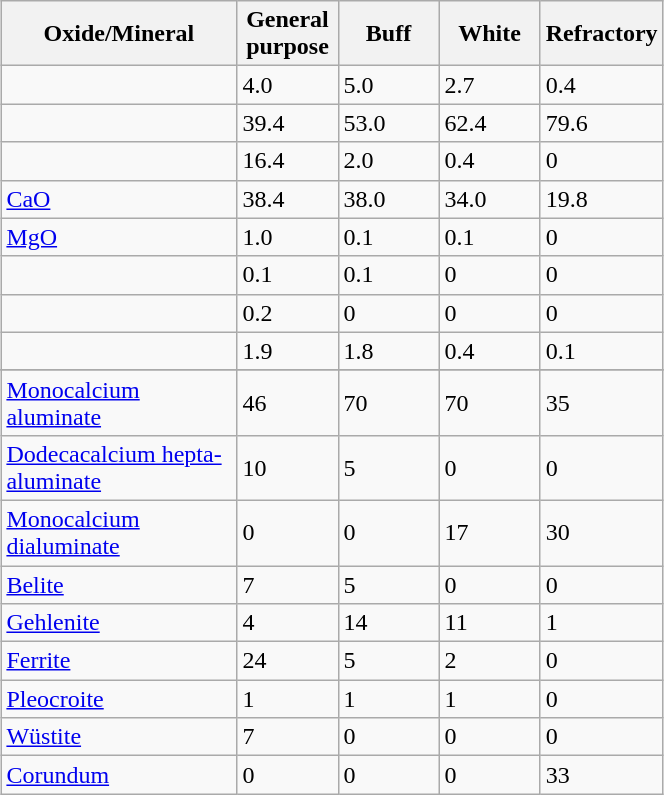<table class="wikitable"  style="margin:1em auto;">
<tr>
<th width="150">Oxide/Mineral</th>
<th width="60">General purpose</th>
<th width="60">Buff</th>
<th width="60">White</th>
<th width="60">Refractory</th>
</tr>
<tr>
<td align="left"><a href='#'></a></td>
<td>4.0</td>
<td>5.0</td>
<td>2.7</td>
<td>0.4</td>
</tr>
<tr>
<td align="left"><a href='#'></a></td>
<td>39.4</td>
<td>53.0</td>
<td>62.4</td>
<td>79.6</td>
</tr>
<tr>
<td align="left"><a href='#'></a></td>
<td>16.4</td>
<td>2.0</td>
<td>0.4</td>
<td>0</td>
</tr>
<tr>
<td align="left"><a href='#'>CaO</a></td>
<td>38.4</td>
<td>38.0</td>
<td>34.0</td>
<td>19.8</td>
</tr>
<tr>
<td align="left"><a href='#'>MgO</a></td>
<td>1.0</td>
<td>0.1</td>
<td>0.1</td>
<td>0</td>
</tr>
<tr>
<td align="left"><a href='#'></a></td>
<td>0.1</td>
<td>0.1</td>
<td>0</td>
<td>0</td>
</tr>
<tr>
<td align="left"><a href='#'></a></td>
<td>0.2</td>
<td>0</td>
<td>0</td>
<td>0</td>
</tr>
<tr>
<td align="left"><a href='#'></a></td>
<td>1.9</td>
<td>1.8</td>
<td>0.4</td>
<td>0.1</td>
</tr>
<tr>
</tr>
<tr>
<td align="left"><a href='#'>Monocalcium aluminate</a></td>
<td>46</td>
<td>70</td>
<td>70</td>
<td>35</td>
</tr>
<tr>
<td align="left"><a href='#'>Dodecacalcium hepta-aluminate</a></td>
<td>10</td>
<td>5</td>
<td>0</td>
<td>0</td>
</tr>
<tr>
<td align="left"><a href='#'>Monocalcium dialuminate</a></td>
<td>0</td>
<td>0</td>
<td>17</td>
<td>30</td>
</tr>
<tr>
<td align="left"><a href='#'>Belite</a></td>
<td>7</td>
<td>5</td>
<td>0</td>
<td>0</td>
</tr>
<tr>
<td align="left"><a href='#'>Gehlenite</a></td>
<td>4</td>
<td>14</td>
<td>11</td>
<td>1</td>
</tr>
<tr>
<td align="left"><a href='#'>Ferrite</a></td>
<td>24</td>
<td>5</td>
<td>2</td>
<td>0</td>
</tr>
<tr>
<td align="left"><a href='#'>Pleocroite</a></td>
<td>1</td>
<td>1</td>
<td>1</td>
<td>0</td>
</tr>
<tr>
<td align="left"><a href='#'>Wüstite</a></td>
<td>7</td>
<td>0</td>
<td>0</td>
<td>0</td>
</tr>
<tr>
<td align="left"><a href='#'>Corundum</a></td>
<td>0</td>
<td>0</td>
<td>0</td>
<td>33</td>
</tr>
</table>
